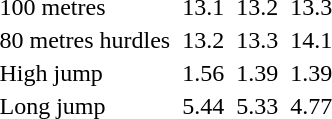<table>
<tr>
<td>100 metres</td>
<td></td>
<td>13.1</td>
<td></td>
<td>13.2</td>
<td></td>
<td>13.3</td>
</tr>
<tr>
<td>80 metres hurdles</td>
<td></td>
<td>13.2</td>
<td></td>
<td>13.3</td>
<td></td>
<td>14.1</td>
</tr>
<tr>
<td>High jump</td>
<td></td>
<td>1.56</td>
<td></td>
<td>1.39</td>
<td></td>
<td>1.39</td>
</tr>
<tr>
<td>Long jump</td>
<td></td>
<td>5.44</td>
<td></td>
<td>5.33</td>
<td></td>
<td>4.77</td>
</tr>
</table>
